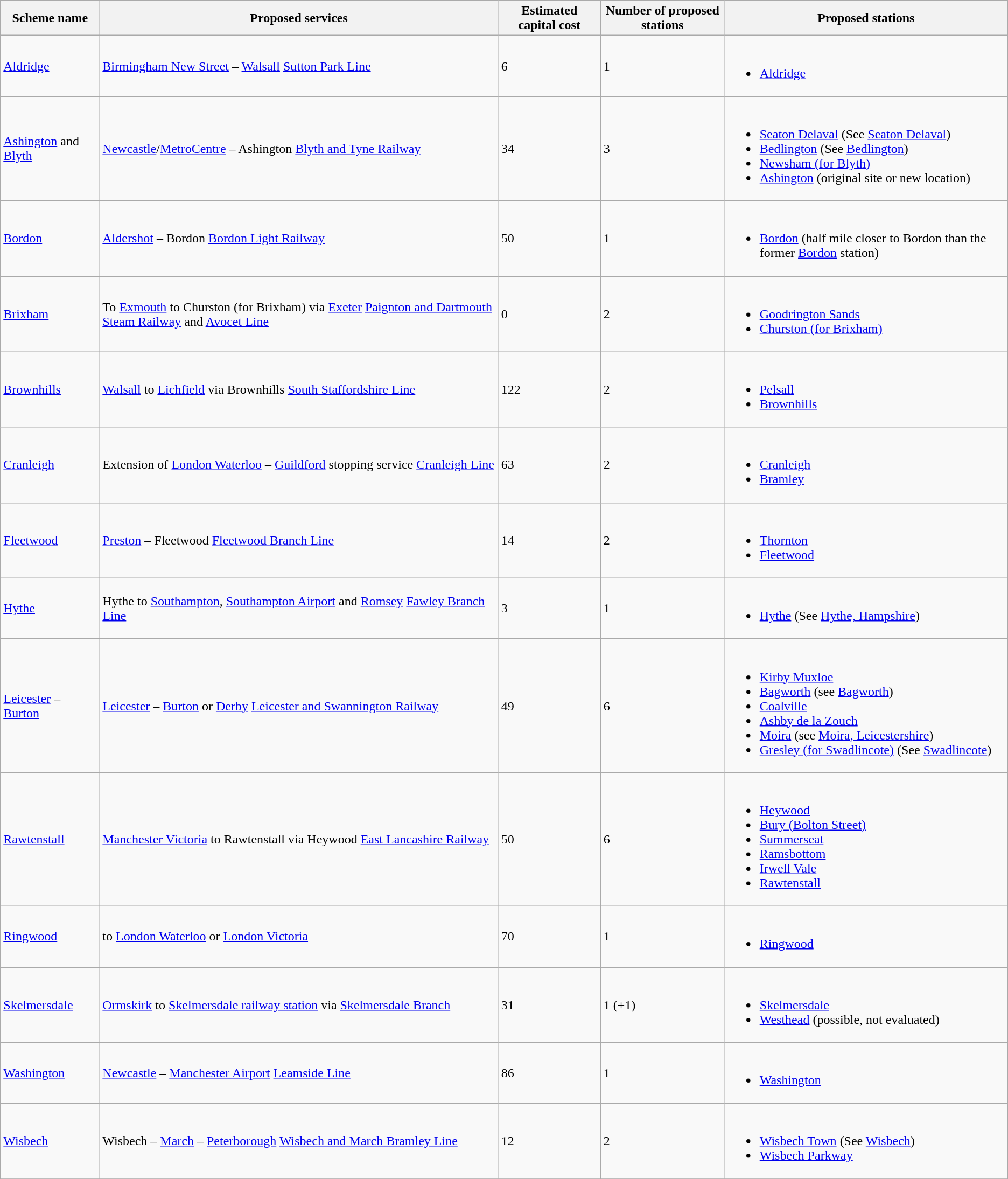<table class="wikitable sortable">
<tr>
<th>Scheme name</th>
<th>Proposed services</th>
<th>Estimated capital cost</th>
<th>Number of proposed stations</th>
<th>Proposed stations</th>
</tr>
<tr>
<td><a href='#'>Aldridge</a></td>
<td><a href='#'>Birmingham New Street</a> – <a href='#'>Walsall</a> <a href='#'>Sutton Park Line</a></td>
<td>6</td>
<td>1</td>
<td><br><ul><li><a href='#'>Aldridge</a></li></ul></td>
</tr>
<tr --->
<td><a href='#'>Ashington</a> and <a href='#'>Blyth</a></td>
<td><a href='#'>Newcastle</a>/<a href='#'>MetroCentre</a> – Ashington <a href='#'>Blyth and Tyne Railway</a></td>
<td>34</td>
<td>3</td>
<td><br><ul><li><a href='#'>Seaton Delaval</a> (See <a href='#'>Seaton Delaval</a>)</li><li><a href='#'>Bedlington</a> (See <a href='#'>Bedlington</a>)</li><li><a href='#'>Newsham (for Blyth)</a></li><li><a href='#'>Ashington</a> (original site or new location)</li></ul></td>
</tr>
<tr --->
<td><a href='#'>Bordon</a></td>
<td><a href='#'>Aldershot</a> – Bordon <a href='#'>Bordon Light Railway</a></td>
<td>50</td>
<td>1</td>
<td><br><ul><li><a href='#'>Bordon</a> (half mile closer to Bordon than the former <a href='#'>Bordon</a> station)</li></ul></td>
</tr>
<tr --->
<td><a href='#'>Brixham</a></td>
<td>To <a href='#'>Exmouth</a> to Churston (for Brixham) via <a href='#'>Exeter</a> <a href='#'>Paignton and Dartmouth Steam Railway</a> and <a href='#'>Avocet Line</a></td>
<td>0</td>
<td>2</td>
<td><br><ul><li><a href='#'>Goodrington Sands</a></li><li><a href='#'>Churston (for Brixham)</a></li></ul></td>
</tr>
<tr --->
<td><a href='#'>Brownhills</a></td>
<td><a href='#'>Walsall</a> to <a href='#'>Lichfield</a> via Brownhills <a href='#'>South Staffordshire Line</a></td>
<td>122</td>
<td>2</td>
<td><br><ul><li><a href='#'>Pelsall</a></li><li><a href='#'>Brownhills</a></li></ul></td>
</tr>
<tr --->
<td><a href='#'>Cranleigh</a></td>
<td>Extension of <a href='#'>London Waterloo</a> – <a href='#'>Guildford</a> stopping service <a href='#'>Cranleigh Line</a></td>
<td>63</td>
<td>2</td>
<td><br><ul><li><a href='#'>Cranleigh</a></li><li><a href='#'>Bramley</a></li></ul></td>
</tr>
<tr --->
<td><a href='#'>Fleetwood</a></td>
<td><a href='#'>Preston</a> – Fleetwood <a href='#'>Fleetwood Branch Line</a></td>
<td>14</td>
<td>2</td>
<td><br><ul><li><a href='#'>Thornton</a></li><li><a href='#'>Fleetwood</a></li></ul></td>
</tr>
<tr --->
<td><a href='#'>Hythe</a></td>
<td>Hythe to <a href='#'>Southampton</a>, <a href='#'>Southampton Airport</a> and <a href='#'>Romsey</a> <a href='#'>Fawley Branch Line</a></td>
<td>3</td>
<td>1</td>
<td><br><ul><li><a href='#'>Hythe</a> (See <a href='#'>Hythe, Hampshire</a>)</li></ul></td>
</tr>
<tr --->
<td><a href='#'>Leicester</a> – <a href='#'>Burton</a></td>
<td><a href='#'>Leicester</a> – <a href='#'>Burton</a> or <a href='#'>Derby</a> <a href='#'>Leicester and Swannington Railway</a></td>
<td>49</td>
<td>6</td>
<td><br><ul><li><a href='#'>Kirby Muxloe</a></li><li><a href='#'>Bagworth</a> (see <a href='#'>Bagworth</a>)</li><li><a href='#'>Coalville</a></li><li><a href='#'>Ashby de la Zouch</a></li><li><a href='#'>Moira</a> (see <a href='#'>Moira, Leicestershire</a>)</li><li><a href='#'>Gresley (for Swadlincote)</a> (See <a href='#'>Swadlincote</a>)</li></ul></td>
</tr>
<tr --->
<td><a href='#'>Rawtenstall</a></td>
<td><a href='#'>Manchester Victoria</a> to Rawtenstall via Heywood <a href='#'>East Lancashire Railway</a></td>
<td>50</td>
<td>6</td>
<td><br><ul><li><a href='#'>Heywood</a></li><li><a href='#'>Bury (Bolton Street)</a></li><li><a href='#'>Summerseat</a></li><li><a href='#'>Ramsbottom</a></li><li><a href='#'>Irwell Vale</a></li><li><a href='#'>Rawtenstall</a></li></ul></td>
</tr>
<tr --->
<td><a href='#'>Ringwood</a></td>
<td>to <a href='#'>London Waterloo</a> or <a href='#'>London Victoria</a></td>
<td>70</td>
<td>1</td>
<td><br><ul><li><a href='#'>Ringwood</a></li></ul></td>
</tr>
<tr --->
<td><a href='#'>Skelmersdale</a></td>
<td><a href='#'>Ormskirk</a> to <a href='#'>Skelmersdale railway station</a> via <a href='#'>Skelmersdale Branch</a></td>
<td>31</td>
<td>1 (+1)</td>
<td><br><ul><li><a href='#'>Skelmersdale</a></li><li><a href='#'>Westhead</a> (possible, not evaluated)</li></ul></td>
</tr>
<tr --->
<td><a href='#'>Washington</a></td>
<td><a href='#'>Newcastle</a> – <a href='#'>Manchester Airport</a> <a href='#'>Leamside Line</a></td>
<td>86</td>
<td>1</td>
<td><br><ul><li><a href='#'>Washington</a></li></ul></td>
</tr>
<tr --->
<td><a href='#'>Wisbech</a></td>
<td>Wisbech – <a href='#'>March</a> – <a href='#'>Peterborough</a> <a href='#'>Wisbech and March Bramley Line</a></td>
<td>12</td>
<td>2</td>
<td><br><ul><li><a href='#'>Wisbech Town</a> (See <a href='#'>Wisbech</a>)</li><li><a href='#'>Wisbech Parkway</a></li></ul></td>
</tr>
<tr --->
</tr>
</table>
